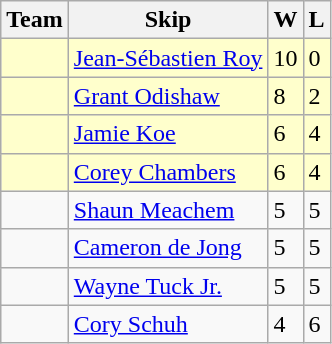<table class="wikitable">
<tr>
<th>Team</th>
<th>Skip</th>
<th>W</th>
<th>L</th>
</tr>
<tr bgcolor=#ffffcc>
<td></td>
<td><a href='#'>Jean-Sébastien Roy</a></td>
<td>10</td>
<td>0</td>
</tr>
<tr bgcolor=#ffffcc>
<td></td>
<td><a href='#'>Grant Odishaw</a></td>
<td>8</td>
<td>2</td>
</tr>
<tr bgcolor=#ffffcc>
<td></td>
<td><a href='#'>Jamie Koe</a></td>
<td>6</td>
<td>4</td>
</tr>
<tr bgcolor=#ffffcc>
<td></td>
<td><a href='#'>Corey Chambers</a></td>
<td>6</td>
<td>4</td>
</tr>
<tr>
<td></td>
<td><a href='#'>Shaun Meachem</a></td>
<td>5</td>
<td>5</td>
</tr>
<tr>
<td></td>
<td><a href='#'>Cameron de Jong</a></td>
<td>5</td>
<td>5</td>
</tr>
<tr>
<td></td>
<td><a href='#'>Wayne Tuck Jr.</a></td>
<td>5</td>
<td>5</td>
</tr>
<tr>
<td></td>
<td><a href='#'>Cory Schuh</a></td>
<td>4</td>
<td>6</td>
</tr>
</table>
